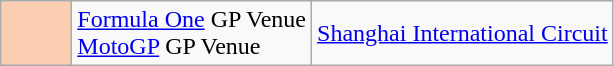<table class="wikitable">
<tr>
<td width=40px align=center style="background-color:#FBCEB1"></td>
<td><a href='#'>Formula One</a> GP Venue<br><a href='#'>MotoGP</a> GP Venue</td>
<td><a href='#'>Shanghai International Circuit</a></td>
</tr>
</table>
